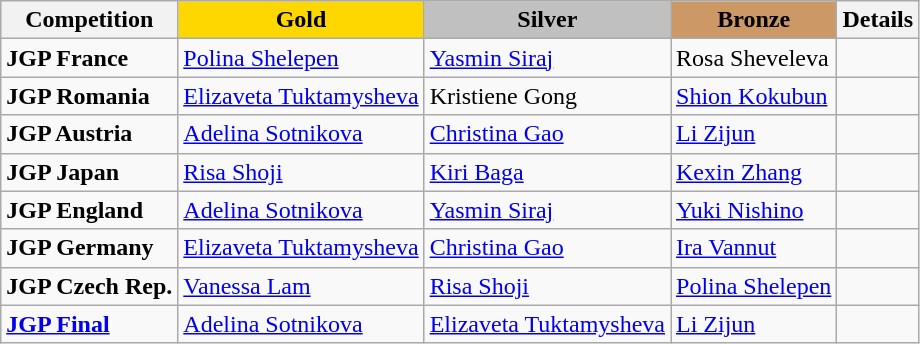<table class="wikitable">
<tr>
<th>Competition</th>
<td align=center bgcolor=gold><strong>Gold</strong></td>
<td align=center bgcolor=silver><strong>Silver</strong></td>
<td align=center bgcolor=cc9966><strong>Bronze</strong></td>
<th>Details</th>
</tr>
<tr>
<td><strong>JGP France</strong></td>
<td> <a href='#'>Polina Shelepen</a></td>
<td> <a href='#'>Yasmin Siraj</a></td>
<td> Rosa Sheveleva</td>
<td></td>
</tr>
<tr>
<td><strong>JGP Romania</strong></td>
<td> <a href='#'>Elizaveta Tuktamysheva</a></td>
<td> Kristiene Gong</td>
<td> <a href='#'>Shion Kokubun</a></td>
<td></td>
</tr>
<tr>
<td><strong>JGP Austria</strong></td>
<td> <a href='#'>Adelina Sotnikova</a></td>
<td> <a href='#'>Christina Gao</a></td>
<td> <a href='#'>Li Zijun</a></td>
<td></td>
</tr>
<tr>
<td><strong>JGP Japan</strong></td>
<td> <a href='#'>Risa Shoji</a></td>
<td> <a href='#'>Kiri Baga</a></td>
<td> <a href='#'>Kexin Zhang</a></td>
<td></td>
</tr>
<tr>
<td><strong>JGP England</strong></td>
<td> <a href='#'>Adelina Sotnikova</a></td>
<td> <a href='#'>Yasmin Siraj</a></td>
<td> <a href='#'>Yuki Nishino</a></td>
<td></td>
</tr>
<tr>
<td><strong>JGP Germany</strong></td>
<td> <a href='#'>Elizaveta Tuktamysheva</a></td>
<td> <a href='#'>Christina Gao</a></td>
<td> <a href='#'>Ira Vannut</a></td>
<td></td>
</tr>
<tr>
<td><strong>JGP Czech Rep.</strong></td>
<td> <a href='#'>Vanessa Lam</a></td>
<td> <a href='#'>Risa Shoji</a></td>
<td> <a href='#'>Polina Shelepen</a></td>
<td></td>
</tr>
<tr>
<td><strong><a href='#'>JGP Final</a></strong></td>
<td> <a href='#'>Adelina Sotnikova</a></td>
<td> <a href='#'>Elizaveta Tuktamysheva</a></td>
<td> <a href='#'>Li Zijun</a></td>
<td></td>
</tr>
</table>
